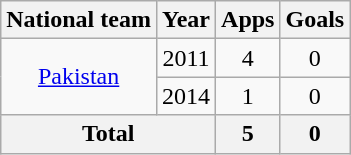<table class="wikitable" style="text-align:center">
<tr>
<th>National team</th>
<th>Year</th>
<th>Apps</th>
<th>Goals</th>
</tr>
<tr>
<td rowspan="2"><a href='#'>Pakistan</a></td>
<td>2011</td>
<td>4</td>
<td>0</td>
</tr>
<tr>
<td>2014</td>
<td>1</td>
<td>0</td>
</tr>
<tr>
<th colspan="2">Total</th>
<th>5</th>
<th>0</th>
</tr>
</table>
